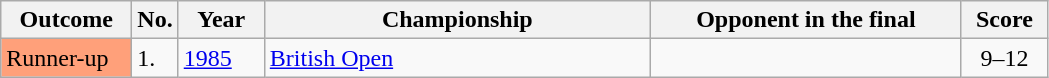<table class="wikitable">
<tr>
<th width="80">Outcome</th>
<th width="20">No.</th>
<th width="50">Year</th>
<th width="250">Championship</th>
<th width="200">Opponent in the final</th>
<th width="50">Score</th>
</tr>
<tr>
<td style="background:#ffa07a;">Runner-up</td>
<td>1.</td>
<td><a href='#'>1985</a></td>
<td><a href='#'>British Open</a></td>
<td> </td>
<td align="center">9–12</td>
</tr>
</table>
